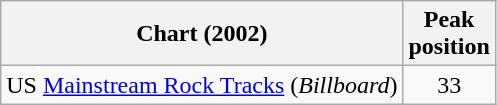<table class="wikitable sortable">
<tr>
<th>Chart (2002)</th>
<th>Peak<br>position</th>
</tr>
<tr>
<td>US <a href='#'>Mainstream Rock Tracks</a> (<em>Billboard</em>)</td>
<td align="center">33</td>
</tr>
</table>
